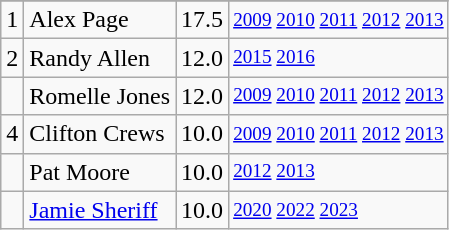<table class="wikitable">
<tr>
</tr>
<tr>
<td>1</td>
<td>Alex Page</td>
<td>17.5</td>
<td style="font-size:80%;"><a href='#'>2009</a> <a href='#'>2010</a> <a href='#'>2011</a> <a href='#'>2012</a> <a href='#'>2013</a></td>
</tr>
<tr>
<td>2</td>
<td>Randy Allen</td>
<td>12.0</td>
<td style="font-size:80%;"><a href='#'>2015</a> <a href='#'>2016</a></td>
</tr>
<tr>
<td></td>
<td>Romelle Jones</td>
<td>12.0</td>
<td style="font-size:80%;"><a href='#'>2009</a> <a href='#'>2010</a> <a href='#'>2011</a> <a href='#'>2012</a> <a href='#'>2013</a></td>
</tr>
<tr>
<td>4</td>
<td>Clifton Crews</td>
<td>10.0</td>
<td style="font-size:80%;"><a href='#'>2009</a> <a href='#'>2010</a> <a href='#'>2011</a> <a href='#'>2012</a> <a href='#'>2013</a></td>
</tr>
<tr>
<td></td>
<td>Pat Moore</td>
<td>10.0</td>
<td style="font-size:80%;"><a href='#'>2012</a> <a href='#'>2013</a></td>
</tr>
<tr>
<td></td>
<td><a href='#'>Jamie Sheriff</a></td>
<td>10.0</td>
<td style="font-size:80%;"><a href='#'>2020</a> <a href='#'>2022</a> <a href='#'>2023</a></td>
</tr>
</table>
